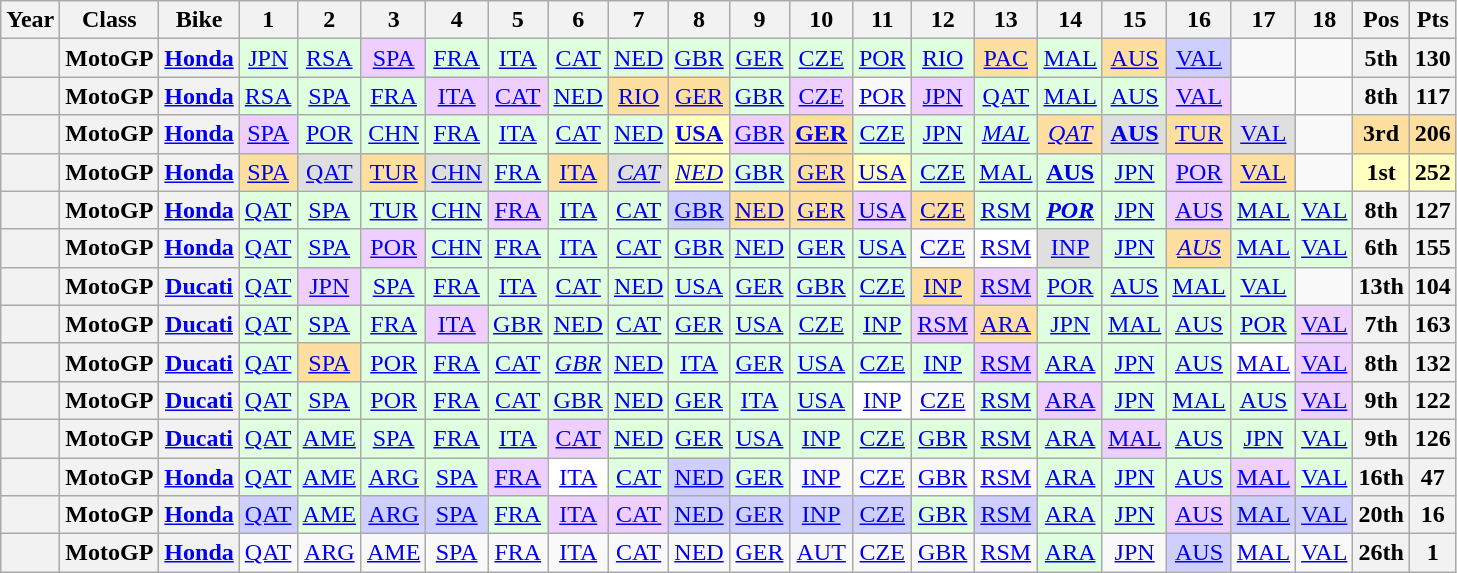<table class="wikitable" style="text-align:center">
<tr>
<th>Year</th>
<th>Class</th>
<th>Bike</th>
<th>1</th>
<th>2</th>
<th>3</th>
<th>4</th>
<th>5</th>
<th>6</th>
<th>7</th>
<th>8</th>
<th>9</th>
<th>10</th>
<th>11</th>
<th>12</th>
<th>13</th>
<th>14</th>
<th>15</th>
<th>16</th>
<th>17</th>
<th>18</th>
<th>Pos</th>
<th>Pts</th>
</tr>
<tr>
<th></th>
<th>MotoGP</th>
<th><a href='#'>Honda</a></th>
<td style="background:#DFFFDF;"><a href='#'>JPN</a><br></td>
<td style="background:#DFFFDF;"><a href='#'>RSA</a><br></td>
<td style="background:#EFCFFF;"><a href='#'>SPA</a><br></td>
<td style="background:#DFFFDF;"><a href='#'>FRA</a><br></td>
<td style="background:#DFFFDF;"><a href='#'>ITA</a><br></td>
<td style="background:#DFFFDF;"><a href='#'>CAT</a><br></td>
<td style="background:#DFFFDF;"><a href='#'>NED</a><br></td>
<td style="background:#DFFFDF;"><a href='#'>GBR</a><br></td>
<td style="background:#DFFFDF;"><a href='#'>GER</a><br></td>
<td style="background:#DFFFDF;"><a href='#'>CZE</a><br></td>
<td style="background:#DFFFDF;"><a href='#'>POR</a><br></td>
<td style="background:#DFFFDF;"><a href='#'>RIO</a><br></td>
<td style="background:#FFDF9F;"><a href='#'>PAC</a><br></td>
<td style="background:#DFFFDF;"><a href='#'>MAL</a><br></td>
<td style="background:#FFDF9F;"><a href='#'>AUS</a><br></td>
<td style="background:#CFCFFF;"><a href='#'>VAL</a><br></td>
<td></td>
<td></td>
<th>5th</th>
<th>130</th>
</tr>
<tr>
<th></th>
<th>MotoGP</th>
<th><a href='#'>Honda</a></th>
<td style="background:#DFFFDF;"><a href='#'>RSA</a><br></td>
<td style="background:#DFFFDF;"><a href='#'>SPA</a><br></td>
<td style="background:#DFFFDF;"><a href='#'>FRA</a><br></td>
<td style="background:#EFCFFF;"><a href='#'>ITA</a><br></td>
<td style="background:#EFCFFF;"><a href='#'>CAT</a><br></td>
<td style="background:#DFFFDF;"><a href='#'>NED</a><br></td>
<td style="background:#FFDF9F;"><a href='#'>RIO</a><br></td>
<td style="background:#FFDF9F;"><a href='#'>GER</a><br></td>
<td style="background:#DFFFDF;"><a href='#'>GBR</a><br></td>
<td style="background:#EFCFFF;"><a href='#'>CZE</a><br></td>
<td><a href='#'>POR</a></td>
<td style="background:#EFCFFF;"><a href='#'>JPN</a><br></td>
<td style="background:#DFFFDF;"><a href='#'>QAT</a><br></td>
<td style="background:#DFFFDF;"><a href='#'>MAL</a><br></td>
<td style="background:#DFFFDF;"><a href='#'>AUS</a><br></td>
<td style="background:#EFCFFF;"><a href='#'>VAL</a><br></td>
<td></td>
<td></td>
<th>8th</th>
<th>117</th>
</tr>
<tr>
<th></th>
<th>MotoGP</th>
<th><a href='#'>Honda</a></th>
<td style="background:#EFCFFF;"><a href='#'>SPA</a><br></td>
<td style="background:#DFFFDF;"><a href='#'>POR</a><br></td>
<td style="background:#DFFFDF;"><a href='#'>CHN</a><br></td>
<td style="background:#DFFFDF;"><a href='#'>FRA</a><br></td>
<td style="background:#DFFFDF;"><a href='#'>ITA</a><br></td>
<td style="background:#DFFFDF;"><a href='#'>CAT</a><br></td>
<td style="background:#DFFFDF;"><a href='#'>NED</a><br></td>
<td style="background:#FFFFBF;"><strong><a href='#'>USA</a></strong><br></td>
<td style="background:#EFCFFF;"><a href='#'>GBR</a><br></td>
<td style="background:#FFDF9F;"><strong><a href='#'>GER</a></strong><br></td>
<td style="background:#DFFFDF;"><a href='#'>CZE</a><br></td>
<td style="background:#DFFFDF;"><a href='#'>JPN</a><br></td>
<td style="background:#DFFFDF;"><em><a href='#'>MAL</a></em><br></td>
<td style="background:#FFDF9F;"><em><a href='#'>QAT</a></em><br></td>
<td style="background:#DFDFDF;"><strong><a href='#'>AUS</a></strong><br></td>
<td style="background:#FFDF9F;"><a href='#'>TUR</a><br></td>
<td style="background:#DFDFDF;"><a href='#'>VAL</a><br></td>
<td></td>
<th style="background:#FFDF9F;">3rd</th>
<th style="background:#FFDF9F;">206</th>
</tr>
<tr>
<th></th>
<th>MotoGP</th>
<th><a href='#'>Honda</a></th>
<td style="background:#FFDF9F;"><a href='#'>SPA</a><br></td>
<td style="background:#DFDFDF;"><a href='#'>QAT</a><br></td>
<td style="background:#FFDF9F;"><a href='#'>TUR</a><br></td>
<td style="background:#DFDFDF;"><a href='#'>CHN</a><br></td>
<td style="background:#DFFFDF;"><a href='#'>FRA</a><br></td>
<td style="background:#FFDF9F;"><a href='#'>ITA</a><br></td>
<td style="background:#DFDFDF;"><em><a href='#'>CAT</a></em><br></td>
<td style="background:#FFFFBF;"><em><a href='#'>NED</a></em><br></td>
<td style="background:#DFFFDF;"><a href='#'>GBR</a><br></td>
<td style="background:#FFDF9F;"><a href='#'>GER</a><br></td>
<td style="background:#FFFFBF;"><a href='#'>USA</a><br></td>
<td style="background:#DFFFDF;"><a href='#'>CZE</a><br></td>
<td style="background:#DFFFDF;"><a href='#'>MAL</a><br></td>
<td style="background:#DFFFDF;"><strong><a href='#'>AUS</a></strong><br></td>
<td style="background:#DFFFDF;"><a href='#'>JPN</a><br></td>
<td style="background:#EFCFFF;"><a href='#'>POR</a><br></td>
<td style="background:#FFDF9F;"><a href='#'>VAL</a><br></td>
<td></td>
<th style="background:#FFFFBF;">1st</th>
<th style="background:#FFFFBF;">252</th>
</tr>
<tr>
<th></th>
<th>MotoGP</th>
<th><a href='#'>Honda</a></th>
<td style="background:#DFFFDF;"><a href='#'>QAT</a><br></td>
<td style="background:#DFFFDF;"><a href='#'>SPA</a><br></td>
<td style="background:#DFFFDF;"><a href='#'>TUR</a><br></td>
<td style="background:#DFFFDF;"><a href='#'>CHN</a><br></td>
<td style="background:#EFCFFF;"><a href='#'>FRA</a><br></td>
<td style="background:#DFFFDF;"><a href='#'>ITA</a><br></td>
<td style="background:#DFFFDF;"><a href='#'>CAT</a><br></td>
<td style="background:#CFCFFF;"><a href='#'>GBR</a><br></td>
<td style="background:#FFDF9F;"><a href='#'>NED</a><br></td>
<td style="background:#FFDF9F;"><a href='#'>GER</a><br></td>
<td style="background:#EFCFFF;"><a href='#'>USA</a><br></td>
<td style="background:#FFDF9F;"><a href='#'>CZE</a><br></td>
<td style="background:#DFFFDF;"><a href='#'>RSM</a><br></td>
<td style="background:#DFFFDF;"><strong><em><a href='#'>POR</a></em></strong><br></td>
<td style="background:#DFFFDF;"><a href='#'>JPN</a><br></td>
<td style="background:#EFCFFF;"><a href='#'>AUS</a><br></td>
<td style="background:#DFFFDF;"><a href='#'>MAL</a><br></td>
<td style="background:#DFFFDF;"><a href='#'>VAL</a><br></td>
<th>8th</th>
<th>127</th>
</tr>
<tr>
<th></th>
<th>MotoGP</th>
<th><a href='#'>Honda</a></th>
<td style="background:#DFFFDF;"><a href='#'>QAT</a><br></td>
<td style="background:#DFFFDF;"><a href='#'>SPA</a><br></td>
<td style="background:#EFCFFF;"><a href='#'>POR</a><br></td>
<td style="background:#DFFFDF;"><a href='#'>CHN</a><br></td>
<td style="background:#DFFFDF;"><a href='#'>FRA</a><br></td>
<td style="background:#DFFFDF;"><a href='#'>ITA</a><br></td>
<td style="background:#DFFFDF;"><a href='#'>CAT</a><br></td>
<td style="background:#DFFFDF;"><a href='#'>GBR</a><br></td>
<td style="background:#DFFFDF;"><a href='#'>NED</a><br></td>
<td style="background:#DFFFDF;"><a href='#'>GER</a><br></td>
<td style="background:#DFFFDF;"><a href='#'>USA</a><br></td>
<td><a href='#'>CZE</a></td>
<td style="background:#FFFFFF;"><a href='#'>RSM</a><br></td>
<td style="background:#DFDFDF;"><a href='#'>INP</a><br></td>
<td style="background:#DFFFDF;"><a href='#'>JPN</a><br></td>
<td style="background:#FFDF9F;"><em><a href='#'>AUS</a></em><br></td>
<td style="background:#DFFFDF;"><a href='#'>MAL</a><br></td>
<td style="background:#DFFFDF;"><a href='#'>VAL</a><br></td>
<th>6th</th>
<th>155</th>
</tr>
<tr>
<th></th>
<th>MotoGP</th>
<th><a href='#'>Ducati</a></th>
<td style="background:#DFFFDF;"><a href='#'>QAT</a><br></td>
<td style="background:#EFCFFF;"><a href='#'>JPN</a><br></td>
<td style="background:#DFFFDF;"><a href='#'>SPA</a><br></td>
<td style="background:#DFFFDF;"><a href='#'>FRA</a><br></td>
<td style="background:#DFFFDF;"><a href='#'>ITA</a><br></td>
<td style="background:#DFFFDF;"><a href='#'>CAT</a><br></td>
<td style="background:#DFFFDF;"><a href='#'>NED</a><br></td>
<td style="background:#DFFFDF;"><a href='#'>USA</a><br></td>
<td style="background:#DFFFDF;"><a href='#'>GER</a><br></td>
<td style="background:#DFFFDF;"><a href='#'>GBR</a><br></td>
<td style="background:#DFFFDF;"><a href='#'>CZE</a><br></td>
<td style="background:#FFDF9F;"><a href='#'>INP</a><br></td>
<td style="background:#EFCFFF;"><a href='#'>RSM</a><br></td>
<td style="background:#DFFFDF;"><a href='#'>POR</a><br></td>
<td style="background:#DFFFDF;"><a href='#'>AUS</a><br></td>
<td style="background:#DFFFDF;"><a href='#'>MAL</a><br></td>
<td style="background:#DFFFDF;"><a href='#'>VAL</a><br></td>
<td></td>
<th>13th</th>
<th>104</th>
</tr>
<tr>
<th></th>
<th>MotoGP</th>
<th><a href='#'>Ducati</a></th>
<td style="background:#DFFFDF;"><a href='#'>QAT</a><br></td>
<td style="background:#DFFFDF;"><a href='#'>SPA</a><br></td>
<td style="background:#DFFFDF;"><a href='#'>FRA</a><br></td>
<td style="background:#EFCFFF;"><a href='#'>ITA</a><br></td>
<td style="background:#DFFFDF;"><a href='#'>GBR</a><br></td>
<td style="background:#DFFFDF;"><a href='#'>NED</a><br></td>
<td style="background:#DFFFDF;"><a href='#'>CAT</a><br></td>
<td style="background:#DFFFDF;"><a href='#'>GER</a><br></td>
<td style="background:#DFFFDF;"><a href='#'>USA</a><br></td>
<td style="background:#DFFFDF;"><a href='#'>CZE</a><br></td>
<td style="background:#DFFFDF;"><a href='#'>INP</a><br></td>
<td style="background:#EFCFFF;"><a href='#'>RSM</a><br></td>
<td style="background:#FFDF9F;"><a href='#'>ARA</a><br></td>
<td style="background:#DFFFDF;"><a href='#'>JPN</a><br></td>
<td style="background:#DFFFDF;"><a href='#'>MAL</a><br></td>
<td style="background:#DFFFDF;"><a href='#'>AUS</a><br></td>
<td style="background:#DFFFDF;"><a href='#'>POR</a><br></td>
<td style="background:#EFCFFF;"><a href='#'>VAL</a><br></td>
<th>7th</th>
<th>163</th>
</tr>
<tr>
<th></th>
<th>MotoGP</th>
<th><a href='#'>Ducati</a></th>
<td style="background:#DFFFDF;"><a href='#'>QAT</a><br></td>
<td style="background:#FFDF9F;"><a href='#'>SPA</a><br></td>
<td style="background:#DFFFDF;"><a href='#'>POR</a><br></td>
<td style="background:#DFFFDF;"><a href='#'>FRA</a><br></td>
<td style="background:#DFFFDF;"><a href='#'>CAT</a><br></td>
<td style="background:#DFFFDF;"><em><a href='#'>GBR</a></em><br></td>
<td style="background:#DFFFDF;"><a href='#'>NED</a><br></td>
<td style="background:#DFFFDF;"><a href='#'>ITA</a><br></td>
<td style="background:#DFFFDF;"><a href='#'>GER</a><br></td>
<td style="background:#DFFFDF;"><a href='#'>USA</a><br></td>
<td style="background:#DFFFDF;"><a href='#'>CZE</a><br></td>
<td style="background:#DFFFDF;"><a href='#'>INP</a><br></td>
<td style="background:#EFCFFF;"><a href='#'>RSM</a><br></td>
<td style="background:#DFFFDF;"><a href='#'>ARA</a><br></td>
<td style="background:#DFFFDF;"><a href='#'>JPN</a><br></td>
<td style="background:#DFFFDF;"><a href='#'>AUS</a><br></td>
<td style="background:#FFFFFF;"><a href='#'>MAL</a><br></td>
<td style="background:#EFCFFF;"><a href='#'>VAL</a><br></td>
<th>8th</th>
<th>132</th>
</tr>
<tr>
<th></th>
<th>MotoGP</th>
<th><a href='#'>Ducati</a></th>
<td style="background:#DFFFDF;"><a href='#'>QAT</a><br></td>
<td style="background:#DFFFDF;"><a href='#'>SPA</a><br></td>
<td style="background:#DFFFDF;"><a href='#'>POR</a><br></td>
<td style="background:#DFFFDF;"><a href='#'>FRA</a><br></td>
<td style="background:#DFFFDF;"><a href='#'>CAT</a><br></td>
<td style="background:#DFFFDF;"><a href='#'>GBR</a><br></td>
<td style="background:#DFFFDF;"><a href='#'>NED</a><br></td>
<td style="background:#DFFFDF;"><a href='#'>GER</a><br></td>
<td style="background:#DFFFDF;"><a href='#'>ITA</a><br></td>
<td style="background:#DFFFDF;"><a href='#'>USA</a><br></td>
<td style="background:#FFFFFF;"><a href='#'>INP</a><br></td>
<td><a href='#'>CZE</a></td>
<td style="background:#DFFFDF;"><a href='#'>RSM</a><br></td>
<td style="background:#EFCFFF;"><a href='#'>ARA</a><br></td>
<td style="background:#DFFFDF;"><a href='#'>JPN</a><br></td>
<td style="background:#DFFFDF;"><a href='#'>MAL</a><br></td>
<td style="background:#DFFFDF;"><a href='#'>AUS</a><br></td>
<td style="background:#EFCFFF;"><a href='#'>VAL</a><br></td>
<th>9th</th>
<th>122</th>
</tr>
<tr>
<th></th>
<th>MotoGP</th>
<th><a href='#'>Ducati</a></th>
<td style="background:#DFFFDF;"><a href='#'>QAT</a><br></td>
<td style="background:#DFFFDF;"><a href='#'>AME</a><br></td>
<td style="background:#DFFFDF;"><a href='#'>SPA</a><br></td>
<td style="background:#DFFFDF;"><a href='#'>FRA</a><br></td>
<td style="background:#DFFFDF;"><a href='#'>ITA</a><br></td>
<td style="background:#EFCFFF;"><a href='#'>CAT</a><br></td>
<td style="background:#DFFFDF;"><a href='#'>NED</a><br></td>
<td style="background:#dfffdf;"><a href='#'>GER</a><br></td>
<td style="background:#dfffdf;"><a href='#'>USA</a><br></td>
<td style="background:#dfffdf;"><a href='#'>INP</a><br></td>
<td style="background:#dfffdf;"><a href='#'>CZE</a><br></td>
<td style="background:#dfffdf;"><a href='#'>GBR</a><br></td>
<td style="background:#DFFFDF;"><a href='#'>RSM</a><br></td>
<td style="background:#DFFFDF;"><a href='#'>ARA</a><br></td>
<td style="background:#EFCFFF;"><a href='#'>MAL</a><br></td>
<td style="background:#DFFFDF;"><a href='#'>AUS</a><br></td>
<td style="background:#dfffdf;"><a href='#'>JPN</a><br></td>
<td style="background:#dfffdf;"><a href='#'>VAL</a><br></td>
<th>9th</th>
<th>126</th>
</tr>
<tr>
<th></th>
<th>MotoGP</th>
<th><a href='#'>Honda</a></th>
<td style="background:#dfffdf;"><a href='#'>QAT</a><br></td>
<td style="background:#dfffdf;"><a href='#'>AME</a><br></td>
<td style="background:#dfffdf;"><a href='#'>ARG</a><br></td>
<td style="background:#dfffdf;"><a href='#'>SPA</a><br></td>
<td style="background:#efcfff;"><a href='#'>FRA</a><br></td>
<td style="background:#ffffff;"><a href='#'>ITA</a><br></td>
<td style="background:#dfffdf;"><a href='#'>CAT</a><br></td>
<td style="background:#CFCFFF;"><a href='#'>NED</a><br></td>
<td style="background:#dfffdf;"><a href='#'>GER</a><br></td>
<td><a href='#'>INP</a></td>
<td><a href='#'>CZE</a></td>
<td><a href='#'>GBR</a></td>
<td><a href='#'>RSM</a></td>
<td style="background:#dfffdf;"><a href='#'>ARA</a><br></td>
<td style="background:#dfffdf;"><a href='#'>JPN</a><br></td>
<td style="background:#dfffdf;"><a href='#'>AUS</a><br></td>
<td style="background:#efcfff;"><a href='#'>MAL</a><br></td>
<td style="background:#dfffdf;"><a href='#'>VAL</a><br></td>
<th>16th</th>
<th>47</th>
</tr>
<tr>
<th></th>
<th>MotoGP</th>
<th><a href='#'>Honda</a></th>
<td style="background:#CFCFFF;"><a href='#'>QAT</a><br></td>
<td style="background:#dfffdf;"><a href='#'>AME</a><br></td>
<td style="background:#CFCFFF;"><a href='#'>ARG</a><br></td>
<td style="background:#CFCFFF;"><a href='#'>SPA</a><br></td>
<td style="background:#dfffdf;"><a href='#'>FRA</a><br></td>
<td style="background:#efcfff;"><a href='#'>ITA</a><br></td>
<td style="background:#efcfff;"><a href='#'>CAT</a><br></td>
<td style="background:#CFCFFF;"><a href='#'>NED</a><br></td>
<td style="background:#CFCFFF;"><a href='#'>GER</a><br></td>
<td style="background:#CFCFFF;"><a href='#'>INP</a><br></td>
<td style="background:#CFCFFF;"><a href='#'>CZE</a><br></td>
<td style="background:#dfffdf;"><a href='#'>GBR</a><br></td>
<td style="background:#cfcfff;"><a href='#'>RSM</a><br></td>
<td style="background:#dfffdf;"><a href='#'>ARA</a><br></td>
<td style="background:#dfffdf;"><a href='#'>JPN</a><br></td>
<td style="background:#efcfff;"><a href='#'>AUS</a><br></td>
<td style="background:#cfcfff;"><a href='#'>MAL</a><br></td>
<td style="background:#cfcfff;"><a href='#'>VAL</a><br></td>
<th>20th</th>
<th>16</th>
</tr>
<tr>
<th></th>
<th>MotoGP</th>
<th><a href='#'>Honda</a></th>
<td><a href='#'>QAT</a></td>
<td><a href='#'>ARG</a></td>
<td><a href='#'>AME</a></td>
<td><a href='#'>SPA</a></td>
<td><a href='#'>FRA</a></td>
<td><a href='#'>ITA</a></td>
<td><a href='#'>CAT</a></td>
<td><a href='#'>NED</a></td>
<td><a href='#'>GER</a></td>
<td><a href='#'>AUT</a></td>
<td><a href='#'>CZE</a></td>
<td><a href='#'>GBR</a></td>
<td><a href='#'>RSM</a></td>
<td style="background:#dfffdf;"><a href='#'>ARA</a><br></td>
<td><a href='#'>JPN</a></td>
<td style="background:#cfcfff;"><a href='#'>AUS</a><br></td>
<td><a href='#'>MAL</a></td>
<td><a href='#'>VAL</a></td>
<th>26th</th>
<th>1</th>
</tr>
</table>
